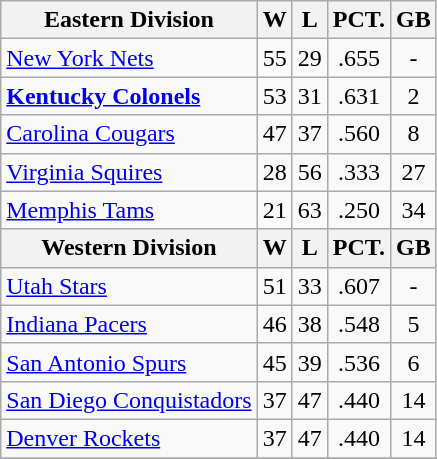<table class="wikitable" style="text-align: center;">
<tr>
<th>Eastern Division</th>
<th>W</th>
<th>L</th>
<th>PCT.</th>
<th>GB</th>
</tr>
<tr>
<td align="left"><a href='#'>New York Nets</a></td>
<td>55</td>
<td>29</td>
<td>.655</td>
<td>-</td>
</tr>
<tr>
<td align="left"><strong><a href='#'>Kentucky Colonels</a></strong></td>
<td>53</td>
<td>31</td>
<td>.631</td>
<td>2</td>
</tr>
<tr>
<td align="left"><a href='#'>Carolina Cougars</a></td>
<td>47</td>
<td>37</td>
<td>.560</td>
<td>8</td>
</tr>
<tr>
<td align="left"><a href='#'>Virginia Squires</a></td>
<td>28</td>
<td>56</td>
<td>.333</td>
<td>27</td>
</tr>
<tr>
<td align="left"><a href='#'>Memphis Tams</a></td>
<td>21</td>
<td>63</td>
<td>.250</td>
<td>34</td>
</tr>
<tr>
<th>Western Division</th>
<th>W</th>
<th>L</th>
<th>PCT.</th>
<th>GB</th>
</tr>
<tr>
<td align="left"><a href='#'>Utah Stars</a></td>
<td>51</td>
<td>33</td>
<td>.607</td>
<td>-</td>
</tr>
<tr>
<td align="left"><a href='#'>Indiana Pacers</a></td>
<td>46</td>
<td>38</td>
<td>.548</td>
<td>5</td>
</tr>
<tr>
<td align="left"><a href='#'>San Antonio Spurs</a></td>
<td>45</td>
<td>39</td>
<td>.536</td>
<td>6</td>
</tr>
<tr>
<td align="left"><a href='#'>San Diego Conquistadors</a></td>
<td>37</td>
<td>47</td>
<td>.440</td>
<td>14</td>
</tr>
<tr>
<td align="left"><a href='#'>Denver Rockets</a></td>
<td>37</td>
<td>47</td>
<td>.440</td>
<td>14</td>
</tr>
<tr>
</tr>
</table>
